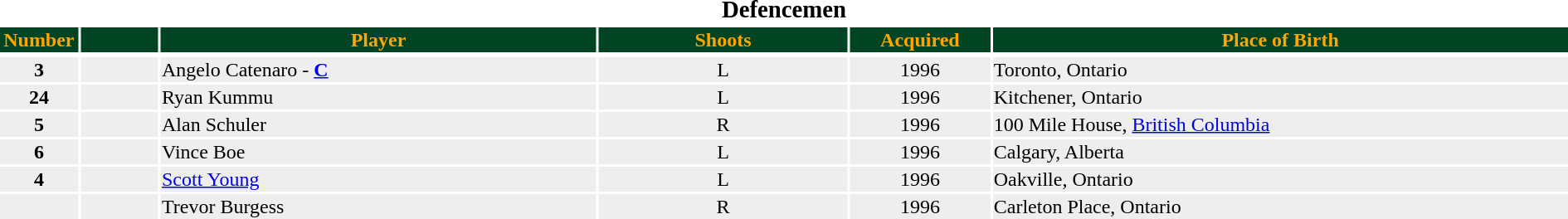<table class="toccolours" style="width:100%">
<tr>
<th colspan=7><big>Defencemen</big></th>
</tr>
<tr style="background:#014421; color:#FFA500">
<th width=5%>Number</th>
<th width=5%></th>
<th !width=15%>Player</th>
<th width=16%>Shoots</th>
<th width=9%>Acquired</th>
<th width=37%>Place of Birth</th>
</tr>
<tr>
</tr>
<tr style="background:#eee">
<td align=center><strong>3</strong></td>
<td align=center></td>
<td>Angelo Catenaro - <strong><a href='#'>C</a></strong></td>
<td align=center>L</td>
<td align=center>1996</td>
<td>Toronto, Ontario</td>
</tr>
<tr style="background:#eee">
<td align=center><strong>24</strong></td>
<td align=center></td>
<td>Ryan Kummu</td>
<td align=center>L</td>
<td align=center>1996</td>
<td>Kitchener, Ontario</td>
</tr>
<tr style="background:#eee">
<td align=center><strong>5</strong></td>
<td align=center></td>
<td>Alan Schuler</td>
<td align=center>R</td>
<td align=center>1996</td>
<td>100 Mile House, <a href='#'>British Columbia</a></td>
</tr>
<tr style="background:#eee">
<td align=center><strong>6</strong></td>
<td align=center></td>
<td>Vince Boe</td>
<td align=center>L</td>
<td align=center>1996</td>
<td>Calgary, Alberta</td>
</tr>
<tr style="background:#eee">
<td align=center><strong>4</strong></td>
<td align=center></td>
<td><a href='#'>Scott Young</a></td>
<td align=center>L</td>
<td align=center>1996</td>
<td>Oakville, Ontario</td>
</tr>
<tr style="background:#eee">
<td align=center></td>
<td align=center></td>
<td>Trevor Burgess</td>
<td align=center>R</td>
<td align=center>1996</td>
<td>Carleton Place, Ontario</td>
</tr>
</table>
